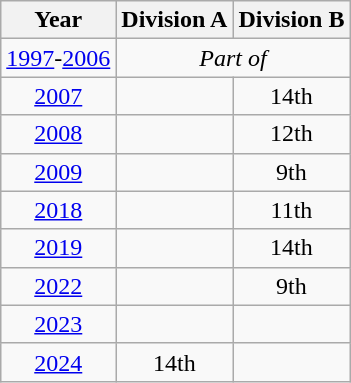<table class="wikitable" style="text-align:center">
<tr>
<th>Year</th>
<th>Division A</th>
<th>Division B</th>
</tr>
<tr>
<td><a href='#'>1997</a>-<a href='#'>2006</a></td>
<td colspan=2><em>Part of </em></td>
</tr>
<tr>
<td><a href='#'>2007</a></td>
<td></td>
<td>14th</td>
</tr>
<tr>
<td><a href='#'>2008</a></td>
<td></td>
<td>12th</td>
</tr>
<tr>
<td><a href='#'>2009</a></td>
<td></td>
<td>9th</td>
</tr>
<tr>
<td><a href='#'>2018</a></td>
<td></td>
<td>11th</td>
</tr>
<tr>
<td><a href='#'>2019</a></td>
<td></td>
<td>14th</td>
</tr>
<tr>
<td><a href='#'>2022</a></td>
<td></td>
<td>9th</td>
</tr>
<tr>
<td><a href='#'>2023</a></td>
<td></td>
<td></td>
</tr>
<tr>
<td><a href='#'>2024</a></td>
<td>14th</td>
<td></td>
</tr>
</table>
